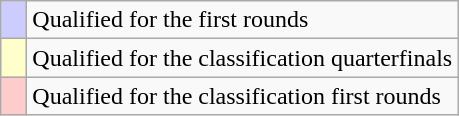<table class=wikitable>
<tr>
<td width=10px style="background-color:#ccccff;"></td>
<td>Qualified for the first rounds</td>
</tr>
<tr>
<td width=10px style="background-color:#ffffcc;"></td>
<td>Qualified for the classification quarterfinals</td>
</tr>
<tr>
<td width=10px style="background-color:#ffcccc;"></td>
<td>Qualified for the classification first rounds</td>
</tr>
</table>
